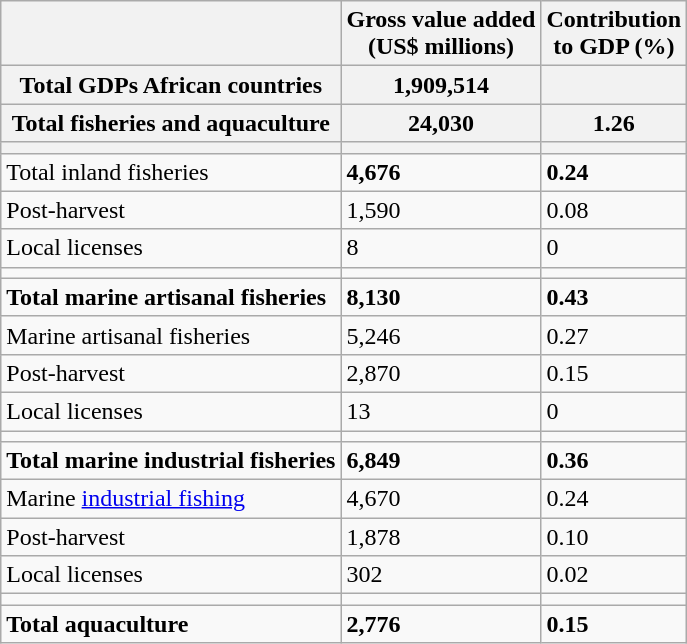<table class="wikitable">
<tr>
<th></th>
<th>Gross value added<br>(US$ millions)</th>
<th>Contribution<br>to GDP (%)</th>
</tr>
<tr>
<th>Total GDPs African countries</th>
<th>1,909,514</th>
<th></th>
</tr>
<tr>
<th>Total fisheries and aquaculture</th>
<th>24,030</th>
<th>1.26</th>
</tr>
<tr>
<th></th>
<th></th>
<th></th>
</tr>
<tr>
<td>Total inland fisheries</td>
<td><strong>4,676</strong></td>
<td><strong>0.24</strong></td>
</tr>
<tr>
<td>Post-harvest</td>
<td>1,590</td>
<td>0.08</td>
</tr>
<tr>
<td>Local licenses</td>
<td>8</td>
<td>0</td>
</tr>
<tr>
<td></td>
<td></td>
<td></td>
</tr>
<tr>
<td><strong>Total marine artisanal fisheries</strong></td>
<td><strong>8,130</strong></td>
<td><strong>0.43</strong></td>
</tr>
<tr>
<td>Marine artisanal fisheries</td>
<td>5,246</td>
<td>0.27</td>
</tr>
<tr>
<td>Post-harvest</td>
<td>2,870</td>
<td>0.15</td>
</tr>
<tr>
<td>Local licenses</td>
<td>13</td>
<td>0</td>
</tr>
<tr>
<td></td>
<td></td>
<td></td>
</tr>
<tr>
<td><strong>Total marine industrial fisheries</strong></td>
<td><strong>6,849</strong></td>
<td><strong>0.36</strong></td>
</tr>
<tr>
<td>Marine <a href='#'>industrial fishing</a></td>
<td>4,670</td>
<td>0.24</td>
</tr>
<tr>
<td>Post-harvest</td>
<td>1,878</td>
<td>0.10</td>
</tr>
<tr>
<td>Local licenses</td>
<td>302</td>
<td>0.02</td>
</tr>
<tr>
<td></td>
<td></td>
<td></td>
</tr>
<tr>
<td><strong>Total aquaculture</strong></td>
<td><strong>2,776</strong></td>
<td><strong>0.15</strong></td>
</tr>
</table>
